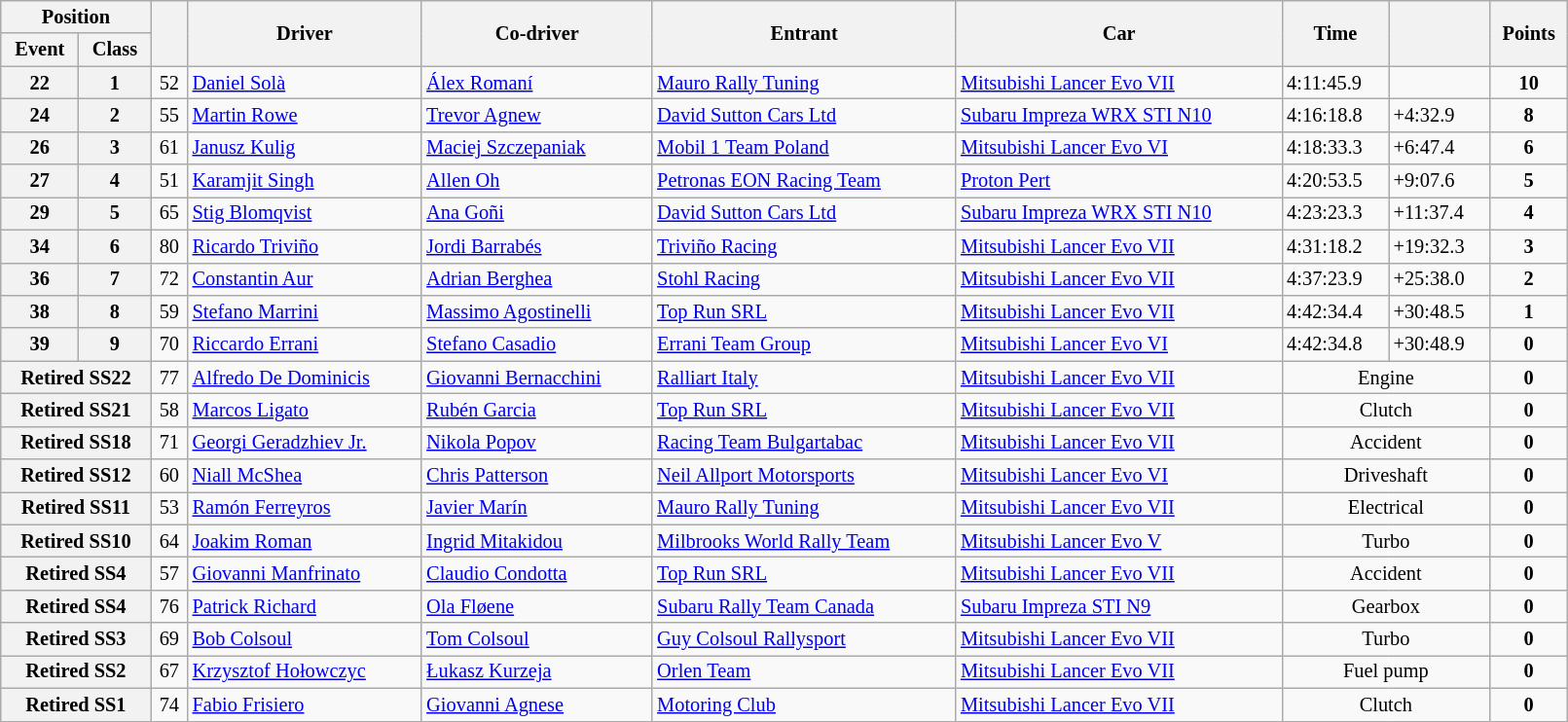<table class="wikitable" width=85% style="font-size: 85%;">
<tr>
<th colspan="2">Position</th>
<th rowspan="2"></th>
<th rowspan="2">Driver</th>
<th rowspan="2">Co-driver</th>
<th rowspan="2">Entrant</th>
<th rowspan="2">Car</th>
<th rowspan="2">Time</th>
<th rowspan="2"></th>
<th rowspan="2">Points</th>
</tr>
<tr>
<th>Event</th>
<th>Class</th>
</tr>
<tr>
<th>22</th>
<th>1</th>
<td align="center">52</td>
<td> <a href='#'>Daniel Solà</a></td>
<td> <a href='#'>Álex Romaní</a></td>
<td> <a href='#'>Mauro Rally Tuning</a></td>
<td><a href='#'>Mitsubishi Lancer Evo VII</a></td>
<td>4:11:45.9</td>
<td></td>
<td align="center"><strong>10</strong></td>
</tr>
<tr>
<th>24</th>
<th>2</th>
<td align="center">55</td>
<td> <a href='#'>Martin Rowe</a></td>
<td> <a href='#'>Trevor Agnew</a></td>
<td> <a href='#'>David Sutton Cars Ltd</a></td>
<td><a href='#'>Subaru Impreza WRX STI N10</a></td>
<td>4:16:18.8</td>
<td>+4:32.9</td>
<td align="center"><strong>8</strong></td>
</tr>
<tr>
<th>26</th>
<th>3</th>
<td align="center">61</td>
<td> <a href='#'>Janusz Kulig</a></td>
<td> <a href='#'>Maciej Szczepaniak</a></td>
<td> <a href='#'>Mobil 1 Team Poland</a></td>
<td><a href='#'>Mitsubishi Lancer Evo VI</a></td>
<td>4:18:33.3</td>
<td>+6:47.4</td>
<td align="center"><strong>6</strong></td>
</tr>
<tr>
<th>27</th>
<th>4</th>
<td align="center">51</td>
<td> <a href='#'>Karamjit Singh</a></td>
<td> <a href='#'>Allen Oh</a></td>
<td> <a href='#'>Petronas EON Racing Team</a></td>
<td><a href='#'>Proton Pert</a></td>
<td>4:20:53.5</td>
<td>+9:07.6</td>
<td align="center"><strong>5</strong></td>
</tr>
<tr>
<th>29</th>
<th>5</th>
<td align="center">65</td>
<td> <a href='#'>Stig Blomqvist</a></td>
<td> <a href='#'>Ana Goñi</a></td>
<td> <a href='#'>David Sutton Cars Ltd</a></td>
<td><a href='#'>Subaru Impreza WRX STI N10</a></td>
<td>4:23:23.3</td>
<td>+11:37.4</td>
<td align="center"><strong>4</strong></td>
</tr>
<tr>
<th>34</th>
<th>6</th>
<td align="center">80</td>
<td> <a href='#'>Ricardo Triviño</a></td>
<td> <a href='#'>Jordi Barrabés</a></td>
<td> <a href='#'>Triviño Racing</a></td>
<td><a href='#'>Mitsubishi Lancer Evo VII</a></td>
<td>4:31:18.2</td>
<td>+19:32.3</td>
<td align="center"><strong>3</strong></td>
</tr>
<tr>
<th>36</th>
<th>7</th>
<td align="center">72</td>
<td> <a href='#'>Constantin Aur</a></td>
<td> <a href='#'>Adrian Berghea</a></td>
<td> <a href='#'>Stohl Racing</a></td>
<td><a href='#'>Mitsubishi Lancer Evo VII</a></td>
<td>4:37:23.9</td>
<td>+25:38.0</td>
<td align="center"><strong>2</strong></td>
</tr>
<tr>
<th>38</th>
<th>8</th>
<td align="center">59</td>
<td> <a href='#'>Stefano Marrini</a></td>
<td> <a href='#'>Massimo Agostinelli</a></td>
<td> <a href='#'>Top Run SRL</a></td>
<td><a href='#'>Mitsubishi Lancer Evo VII</a></td>
<td>4:42:34.4</td>
<td>+30:48.5</td>
<td align="center"><strong>1</strong></td>
</tr>
<tr>
<th>39</th>
<th>9</th>
<td align="center">70</td>
<td> <a href='#'>Riccardo Errani</a></td>
<td> <a href='#'>Stefano Casadio</a></td>
<td> <a href='#'>Errani Team Group</a></td>
<td><a href='#'>Mitsubishi Lancer Evo VI</a></td>
<td>4:42:34.8</td>
<td>+30:48.9</td>
<td align="center"><strong>0</strong></td>
</tr>
<tr>
<th colspan="2">Retired SS22</th>
<td align="center">77</td>
<td> <a href='#'>Alfredo De Dominicis</a></td>
<td> <a href='#'>Giovanni Bernacchini</a></td>
<td> <a href='#'>Ralliart Italy</a></td>
<td><a href='#'>Mitsubishi Lancer Evo VII</a></td>
<td align="center" colspan="2">Engine</td>
<td align="center"><strong>0</strong></td>
</tr>
<tr>
<th colspan="2">Retired SS21</th>
<td align="center">58</td>
<td> <a href='#'>Marcos Ligato</a></td>
<td> <a href='#'>Rubén Garcia</a></td>
<td> <a href='#'>Top Run SRL</a></td>
<td><a href='#'>Mitsubishi Lancer Evo VII</a></td>
<td align="center" colspan="2">Clutch</td>
<td align="center"><strong>0</strong></td>
</tr>
<tr>
<th colspan="2">Retired SS18</th>
<td align="center">71</td>
<td> <a href='#'>Georgi Geradzhiev Jr.</a></td>
<td> <a href='#'>Nikola Popov</a></td>
<td> <a href='#'>Racing Team Bulgartabac</a></td>
<td><a href='#'>Mitsubishi Lancer Evo VII</a></td>
<td align="center" colspan="2">Accident</td>
<td align="center"><strong>0</strong></td>
</tr>
<tr>
<th colspan="2">Retired SS12</th>
<td align="center">60</td>
<td> <a href='#'>Niall McShea</a></td>
<td> <a href='#'>Chris Patterson</a></td>
<td> <a href='#'>Neil Allport Motorsports</a></td>
<td><a href='#'>Mitsubishi Lancer Evo VI</a></td>
<td align="center" colspan="2">Driveshaft</td>
<td align="center"><strong>0</strong></td>
</tr>
<tr>
<th colspan="2">Retired SS11</th>
<td align="center">53</td>
<td> <a href='#'>Ramón Ferreyros</a></td>
<td> <a href='#'>Javier Marín</a></td>
<td> <a href='#'>Mauro Rally Tuning</a></td>
<td><a href='#'>Mitsubishi Lancer Evo VII</a></td>
<td align="center" colspan="2">Electrical</td>
<td align="center"><strong>0</strong></td>
</tr>
<tr>
<th colspan="2">Retired SS10</th>
<td align="center">64</td>
<td> <a href='#'>Joakim Roman</a></td>
<td> <a href='#'>Ingrid Mitakidou</a></td>
<td> <a href='#'>Milbrooks World Rally Team</a></td>
<td><a href='#'>Mitsubishi Lancer Evo V</a></td>
<td align="center" colspan="2">Turbo</td>
<td align="center"><strong>0</strong></td>
</tr>
<tr>
<th colspan="2">Retired SS4</th>
<td align="center">57</td>
<td> <a href='#'>Giovanni Manfrinato</a></td>
<td> <a href='#'>Claudio Condotta</a></td>
<td> <a href='#'>Top Run SRL</a></td>
<td><a href='#'>Mitsubishi Lancer Evo VII</a></td>
<td align="center" colspan="2">Accident</td>
<td align="center"><strong>0</strong></td>
</tr>
<tr>
<th colspan="2">Retired SS4</th>
<td align="center">76</td>
<td> <a href='#'>Patrick Richard</a></td>
<td> <a href='#'>Ola Fløene</a></td>
<td> <a href='#'>Subaru Rally Team Canada</a></td>
<td><a href='#'>Subaru Impreza STI N9</a></td>
<td align="center" colspan="2">Gearbox</td>
<td align="center"><strong>0</strong></td>
</tr>
<tr>
<th colspan="2">Retired SS3</th>
<td align="center">69</td>
<td> <a href='#'>Bob Colsoul</a></td>
<td> <a href='#'>Tom Colsoul</a></td>
<td> <a href='#'>Guy Colsoul Rallysport</a></td>
<td><a href='#'>Mitsubishi Lancer Evo VII</a></td>
<td align="center" colspan="2">Turbo</td>
<td align="center"><strong>0</strong></td>
</tr>
<tr>
<th colspan="2">Retired SS2</th>
<td align="center">67</td>
<td> <a href='#'>Krzysztof Hołowczyc</a></td>
<td> <a href='#'>Łukasz Kurzeja</a></td>
<td> <a href='#'>Orlen Team</a></td>
<td><a href='#'>Mitsubishi Lancer Evo VII</a></td>
<td align="center" colspan="2">Fuel pump</td>
<td align="center"><strong>0</strong></td>
</tr>
<tr>
<th colspan="2">Retired SS1</th>
<td align="center">74</td>
<td> <a href='#'>Fabio Frisiero</a></td>
<td> <a href='#'>Giovanni Agnese</a></td>
<td> <a href='#'>Motoring Club</a></td>
<td><a href='#'>Mitsubishi Lancer Evo VII</a></td>
<td align="center" colspan="2">Clutch</td>
<td align="center"><strong>0</strong></td>
</tr>
<tr>
</tr>
</table>
